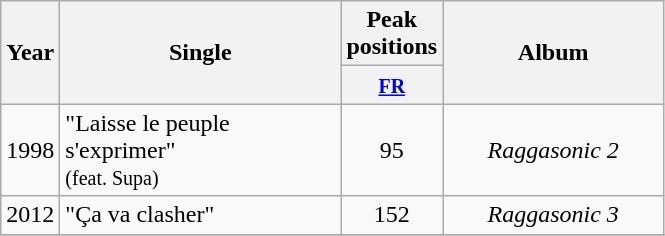<table class="wikitable">
<tr>
<th align="center" rowspan="2" width="10">Year</th>
<th align="center" rowspan="2" width="180">Single</th>
<th align="center" colspan="1">Peak <br>positions</th>
<th align="center" rowspan="2" width="140">Album</th>
</tr>
<tr>
<th width="20"><small><a href='#'>FR</a></small><br></th>
</tr>
<tr>
<td align="center" rowspan="1">1998</td>
<td>"Laisse le peuple s'exprimer" <br><small>(feat. Supa)</small></td>
<td align="center">95</td>
<td align="center"><em>Raggasonic 2</em></td>
</tr>
<tr>
<td align="center" rowspan="1">2012</td>
<td>"Ça va clasher"</td>
<td align="center">152</td>
<td align="center"><em>Raggasonic 3</em></td>
</tr>
<tr>
</tr>
</table>
